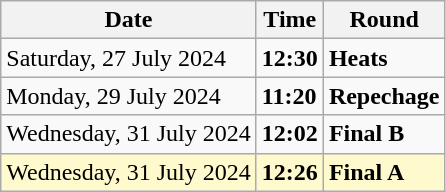<table class="wikitable">
<tr>
<th>Date</th>
<th>Time</th>
<th>Round</th>
</tr>
<tr>
<td>Saturday, 27 July 2024</td>
<td><strong>12:30</strong></td>
<td><strong>Heats</strong></td>
</tr>
<tr>
<td>Monday, 29 July 2024</td>
<td><strong>11:20</strong></td>
<td><strong>Repechage</strong></td>
</tr>
<tr>
<td>Wednesday, 31 July 2024</td>
<td><strong>12:02</strong></td>
<td><strong>Final B</strong></td>
</tr>
<tr style="background:lemonchiffon">
<td>Wednesday, 31 July 2024</td>
<td><strong>12:26</strong></td>
<td><strong>Final A</strong></td>
</tr>
</table>
